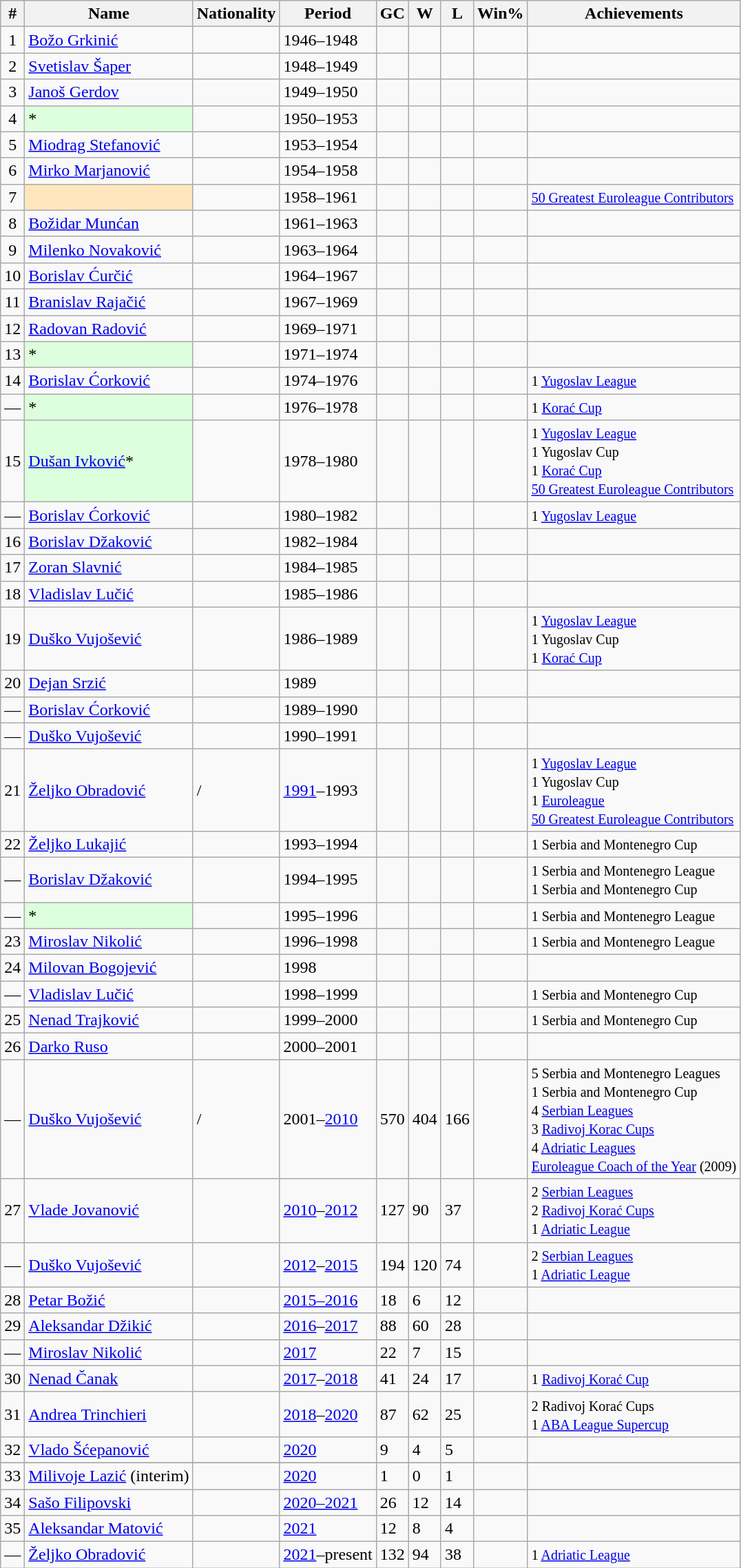<table class="wikitable sortable">
<tr>
<th>#</th>
<th>Name</th>
<th>Nationality</th>
<th>Period</th>
<th>GC</th>
<th>W</th>
<th>L</th>
<th>Win%</th>
<th class=unsortable>Achievements</th>
</tr>
<tr>
<td align=center>1</td>
<td><a href='#'>Božo Grkinić</a></td>
<td></td>
<td>1946–1948</td>
<td></td>
<td></td>
<td></td>
<td></td>
<td></td>
</tr>
<tr>
<td align=center>2</td>
<td><a href='#'>Svetislav Šaper</a></td>
<td></td>
<td>1948–1949</td>
<td></td>
<td></td>
<td></td>
<td></td>
<td></td>
</tr>
<tr>
<td align=center>3</td>
<td><a href='#'>Janoš Gerdov</a></td>
<td></td>
<td>1949–1950</td>
<td></td>
<td></td>
<td></td>
<td></td>
<td></td>
</tr>
<tr>
<td align=center>4</td>
<td style="background-color:#ddffdd">*</td>
<td></td>
<td>1950–1953</td>
<td></td>
<td></td>
<td></td>
<td></td>
<td></td>
</tr>
<tr>
<td align=center>5</td>
<td><a href='#'>Miodrag Stefanović</a></td>
<td></td>
<td>1953–1954</td>
<td></td>
<td></td>
<td></td>
<td></td>
<td></td>
</tr>
<tr>
<td align=center>6</td>
<td><a href='#'>Mirko Marjanović</a></td>
<td></td>
<td>1954–1958</td>
<td></td>
<td></td>
<td></td>
<td></td>
<td></td>
</tr>
<tr>
<td align=center>7</td>
<td style="background-color:#FFE6BD"></td>
<td></td>
<td>1958–1961</td>
<td></td>
<td></td>
<td></td>
<td></td>
<td><small><a href='#'>50 Greatest Euroleague Contributors</a></small></td>
</tr>
<tr>
<td align=center>8</td>
<td><a href='#'>Božidar Munćan</a></td>
<td></td>
<td>1961–1963</td>
<td></td>
<td></td>
<td></td>
<td></td>
<td></td>
</tr>
<tr>
<td align=center>9</td>
<td><a href='#'>Milenko Novaković</a></td>
<td></td>
<td>1963–1964</td>
<td></td>
<td></td>
<td></td>
<td></td>
<td></td>
</tr>
<tr>
<td align=center>10</td>
<td><a href='#'>Borislav Ćurčić</a></td>
<td></td>
<td>1964–1967</td>
<td></td>
<td></td>
<td></td>
<td></td>
<td></td>
</tr>
<tr>
<td align=center>11</td>
<td><a href='#'>Branislav Rajačić</a></td>
<td></td>
<td>1967–1969</td>
<td></td>
<td></td>
<td></td>
<td></td>
<td></td>
</tr>
<tr>
<td align=center>12</td>
<td><a href='#'>Radovan Radović</a></td>
<td></td>
<td>1969–1971</td>
<td></td>
<td></td>
<td></td>
<td></td>
<td></td>
</tr>
<tr>
<td align=center>13</td>
<td style="background-color:#ddffdd">*</td>
<td></td>
<td>1971–1974</td>
<td></td>
<td></td>
<td></td>
<td></td>
<td></td>
</tr>
<tr>
<td align=center>14</td>
<td><a href='#'>Borislav Ćorković</a></td>
<td></td>
<td>1974–1976</td>
<td></td>
<td></td>
<td></td>
<td></td>
<td><small>1 <a href='#'>Yugoslav League</a></small></td>
</tr>
<tr>
<td align=center>—</td>
<td style="background-color:#ddffdd">*</td>
<td></td>
<td>1976–1978</td>
<td></td>
<td></td>
<td></td>
<td></td>
<td><small>1 <a href='#'>Korać Cup</a></small></td>
</tr>
<tr>
<td align=center>15</td>
<td style="background-color:#ddffdd"><a href='#'>Dušan Ivković</a>*</td>
<td></td>
<td>1978–1980</td>
<td></td>
<td></td>
<td></td>
<td></td>
<td><small>1 <a href='#'>Yugoslav League</a><br>1 Yugoslav Cup<br>1 <a href='#'>Korać Cup</a><br><a href='#'>50 Greatest Euroleague Contributors</a></small></td>
</tr>
<tr>
<td align=center>—</td>
<td><a href='#'>Borislav Ćorković</a></td>
<td></td>
<td>1980–1982</td>
<td></td>
<td></td>
<td></td>
<td></td>
<td><small>1 <a href='#'>Yugoslav League</a></small></td>
</tr>
<tr>
<td align=center>16</td>
<td><a href='#'>Borislav Džaković</a></td>
<td></td>
<td>1982–1984</td>
<td></td>
<td></td>
<td></td>
<td></td>
<td></td>
</tr>
<tr>
<td align=center>17</td>
<td><a href='#'>Zoran Slavnić</a></td>
<td></td>
<td>1984–1985</td>
<td></td>
<td></td>
<td></td>
<td></td>
<td></td>
</tr>
<tr>
<td align=center>18</td>
<td><a href='#'>Vladislav Lučić</a></td>
<td></td>
<td>1985–1986</td>
<td></td>
<td></td>
<td></td>
<td></td>
<td></td>
</tr>
<tr>
<td align=center>19</td>
<td><a href='#'>Duško Vujošević</a></td>
<td></td>
<td>1986–1989</td>
<td></td>
<td></td>
<td></td>
<td></td>
<td><small>1 <a href='#'>Yugoslav League</a><br>1 Yugoslav Cup<br>1 <a href='#'>Korać Cup</a></small></td>
</tr>
<tr>
<td align=center>20</td>
<td><a href='#'>Dejan Srzić</a></td>
<td></td>
<td>1989</td>
<td></td>
<td></td>
<td></td>
<td></td>
<td></td>
</tr>
<tr>
<td align=center>—</td>
<td><a href='#'>Borislav Ćorković</a></td>
<td></td>
<td>1989–1990</td>
<td></td>
<td></td>
<td></td>
<td></td>
<td></td>
</tr>
<tr>
<td align=center>—</td>
<td><a href='#'>Duško Vujošević</a></td>
<td></td>
<td>1990–1991</td>
<td></td>
<td></td>
<td></td>
<td></td>
<td></td>
</tr>
<tr>
<td align=center>21</td>
<td><a href='#'>Željko Obradović</a></td>
<td>/<br></td>
<td><a href='#'>1991</a>–1993</td>
<td></td>
<td></td>
<td></td>
<td></td>
<td><small>1 <a href='#'>Yugoslav League</a><br>1 Yugoslav Cup<br>1 <a href='#'>Euroleague</a><br><a href='#'>50 Greatest Euroleague Contributors</a></small></td>
</tr>
<tr>
<td align=center>22</td>
<td><a href='#'>Željko Lukajić</a></td>
<td></td>
<td>1993–1994</td>
<td></td>
<td></td>
<td></td>
<td></td>
<td><small>1 Serbia and Montenegro Cup</small></td>
</tr>
<tr>
<td align=center>—</td>
<td><a href='#'>Borislav Džaković</a></td>
<td></td>
<td>1994–1995</td>
<td></td>
<td></td>
<td></td>
<td></td>
<td><small>1 Serbia and Montenegro League<br>1 Serbia and Montenegro Cup</small></td>
</tr>
<tr>
<td align=center>—</td>
<td style="background-color:#ddffdd">*</td>
<td></td>
<td>1995–1996</td>
<td></td>
<td></td>
<td></td>
<td></td>
<td><small>1 Serbia and Montenegro League</small></td>
</tr>
<tr>
<td align=center>23</td>
<td><a href='#'>Miroslav Nikolić</a></td>
<td></td>
<td>1996–1998</td>
<td></td>
<td></td>
<td></td>
<td></td>
<td><small>1 Serbia and Montenegro League</small></td>
</tr>
<tr>
<td align=center>24</td>
<td><a href='#'>Milovan Bogojević</a></td>
<td></td>
<td>1998</td>
<td></td>
<td></td>
<td></td>
<td></td>
<td></td>
</tr>
<tr>
<td align=center>—</td>
<td><a href='#'>Vladislav Lučić</a></td>
<td></td>
<td>1998–1999</td>
<td></td>
<td></td>
<td></td>
<td></td>
<td><small>1 Serbia and Montenegro Cup</small></td>
</tr>
<tr>
<td align=center>25</td>
<td><a href='#'>Nenad Trajković</a></td>
<td></td>
<td>1999–2000</td>
<td></td>
<td></td>
<td></td>
<td></td>
<td><small>1 Serbia and Montenegro Cup</small></td>
</tr>
<tr>
<td align=center>26</td>
<td><a href='#'>Darko Ruso</a></td>
<td></td>
<td>2000–2001</td>
<td></td>
<td></td>
<td></td>
<td></td>
<td></td>
</tr>
<tr>
<td align=center>—</td>
<td><a href='#'>Duško Vujošević</a></td>
<td>/<br></td>
<td>2001–<a href='#'>2010</a></td>
<td>570</td>
<td>404</td>
<td>166</td>
<td></td>
<td><small>5 Serbia and Montenegro Leagues<br>1 Serbia and Montenegro Cup<br>4 <a href='#'>Serbian Leagues</a><br>3 <a href='#'>Radivoj Korac Cups</a><br>4 <a href='#'>Adriatic Leagues</a><br><a href='#'>Euroleague Coach of the Year</a> (2009)</small></td>
</tr>
<tr>
<td align=center>27</td>
<td><a href='#'>Vlade Jovanović</a></td>
<td></td>
<td><a href='#'>2010</a>–<a href='#'>2012</a></td>
<td>127</td>
<td>90</td>
<td>37</td>
<td></td>
<td><small>2 <a href='#'>Serbian Leagues</a><br>2 <a href='#'>Radivoj Korać Cups</a><br>1 <a href='#'>Adriatic League</a></small></td>
</tr>
<tr>
<td align=center>—</td>
<td><a href='#'>Duško Vujošević</a></td>
<td></td>
<td><a href='#'>2012</a>–<a href='#'>2015</a></td>
<td>194</td>
<td>120</td>
<td>74</td>
<td></td>
<td><small>2 <a href='#'>Serbian Leagues</a><br>1 <a href='#'>Adriatic League</a></small></td>
</tr>
<tr>
<td align=center>28</td>
<td><a href='#'>Petar Božić</a></td>
<td></td>
<td><a href='#'>2015–2016</a></td>
<td>18</td>
<td>6</td>
<td>12</td>
<td></td>
<td></td>
</tr>
<tr>
<td align=center>29</td>
<td><a href='#'>Aleksandar Džikić</a></td>
<td></td>
<td><a href='#'>2016</a>–<a href='#'>2017</a></td>
<td>88</td>
<td>60</td>
<td>28</td>
<td></td>
<td></td>
</tr>
<tr>
<td align=center>—</td>
<td><a href='#'>Miroslav Nikolić</a></td>
<td></td>
<td><a href='#'>2017</a></td>
<td>22</td>
<td>7</td>
<td>15</td>
<td></td>
<td></td>
</tr>
<tr>
<td align=center>30</td>
<td><a href='#'>Nenad Čanak</a></td>
<td></td>
<td><a href='#'>2017</a>–<a href='#'>2018</a></td>
<td>41</td>
<td>24</td>
<td>17</td>
<td></td>
<td><small>1 <a href='#'>Radivoj Korać Cup</a></small></td>
</tr>
<tr>
<td align=center>31</td>
<td><a href='#'>Andrea Trinchieri</a></td>
<td></td>
<td><a href='#'>2018</a>–<a href='#'>2020</a></td>
<td>87</td>
<td>62</td>
<td>25</td>
<td></td>
<td><small>2 Radivoj Korać Cups<br>1 <a href='#'>ABA League Supercup</a></small></td>
</tr>
<tr>
<td align=center>32</td>
<td><a href='#'>Vlado Šćepanović</a></td>
<td></td>
<td><a href='#'>2020</a></td>
<td>9</td>
<td>4</td>
<td>5</td>
<td></td>
<td></td>
</tr>
<tr style="background:#dcdcdc">
</tr>
<tr>
<td align=center>33</td>
<td><a href='#'>Milivoje Lazić</a> (interim)</td>
<td></td>
<td><a href='#'>2020</a></td>
<td>1</td>
<td>0</td>
<td>1</td>
<td></td>
<td></td>
</tr>
<tr>
<td align=center>34</td>
<td><a href='#'>Sašo Filipovski</a></td>
<td></td>
<td><a href='#'>2020–2021</a></td>
<td>26</td>
<td>12</td>
<td>14</td>
<td></td>
<td></td>
</tr>
<tr>
<td align=center>35</td>
<td><a href='#'>Aleksandar Matović</a></td>
<td></td>
<td><a href='#'>2021</a></td>
<td>12</td>
<td>8</td>
<td>4</td>
<td></td>
<td></td>
</tr>
<tr>
<td align=center>—</td>
<td><a href='#'>Željko Obradović</a></td>
<td></td>
<td><a href='#'>2021</a>–present</td>
<td>132</td>
<td>94</td>
<td>38</td>
<td></td>
<td><small>1 <a href='#'>Adriatic League</a></small></td>
</tr>
</table>
